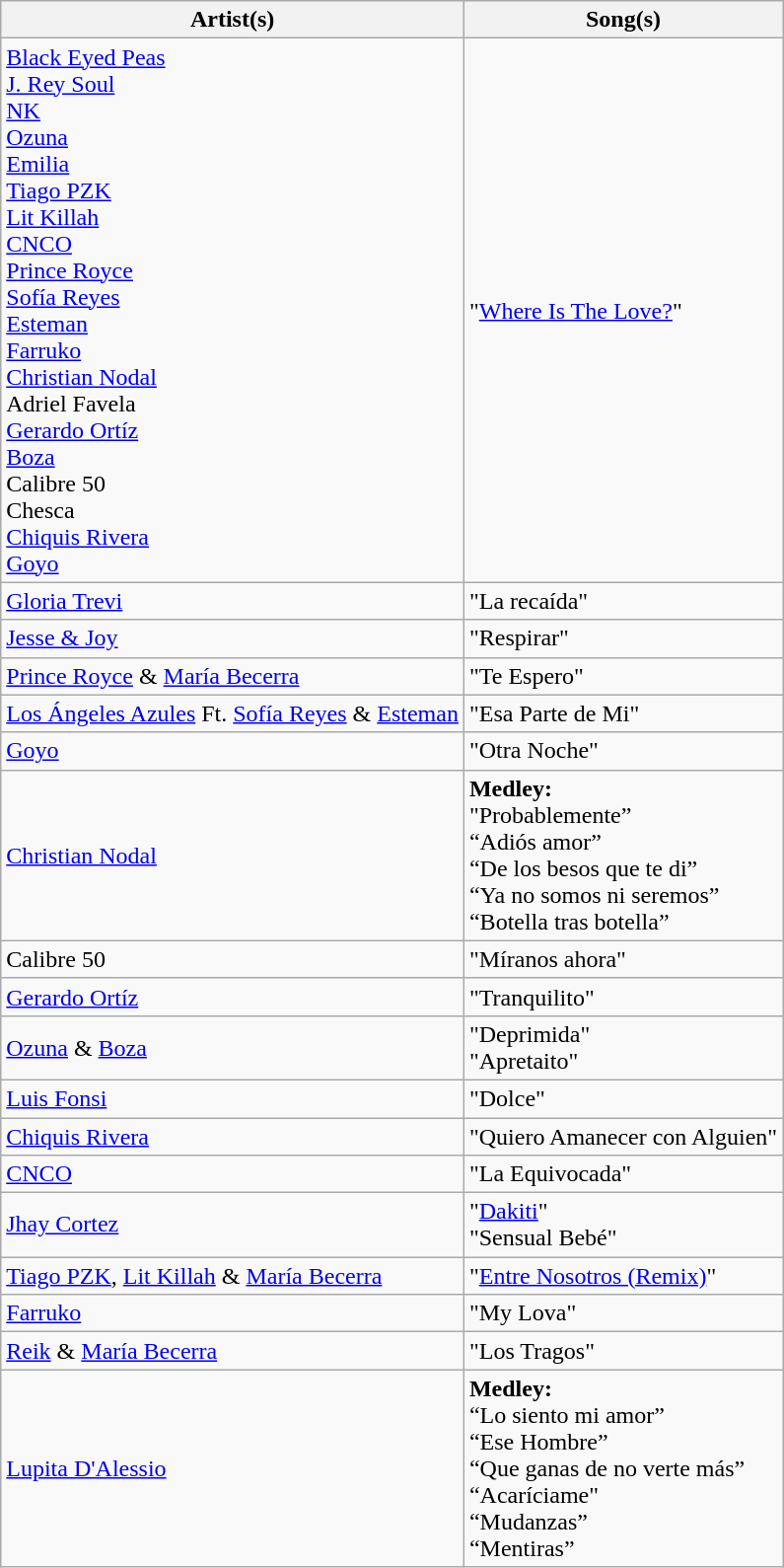<table class="wikitable">
<tr>
<th>Artist(s)</th>
<th>Song(s)</th>
</tr>
<tr>
<td><a href='#'>Black Eyed Peas</a><br><a href='#'>J. Rey Soul</a><br><a href='#'>NK</a><br><a href='#'>Ozuna</a><br><a href='#'>Emilia</a><br><a href='#'>Tiago PZK</a><br><a href='#'>Lit Killah</a><br><a href='#'>CNCO</a><br><a href='#'>Prince Royce</a><br><a href='#'>Sofía Reyes</a><br><a href='#'>Esteman</a><br><a href='#'>Farruko</a><br><a href='#'>Christian Nodal</a><br>Adriel Favela<br><a href='#'>Gerardo Ortíz</a><br><a href='#'>Boza</a><br>Calibre 50<br>Chesca<br><a href='#'>Chiquis Rivera</a><br><a href='#'>Goyo</a></td>
<td>"<a href='#'>Where Is The Love?</a>"</td>
</tr>
<tr>
<td><a href='#'>Gloria Trevi</a></td>
<td>"La recaída"</td>
</tr>
<tr>
<td><a href='#'>Jesse & Joy</a></td>
<td>"Respirar"</td>
</tr>
<tr>
<td><a href='#'>Prince Royce</a> & <a href='#'>María Becerra</a></td>
<td>"Te Espero"</td>
</tr>
<tr>
<td><a href='#'>Los Ángeles Azules</a> Ft. <a href='#'>Sofía Reyes</a> & <a href='#'>Esteman</a></td>
<td>"Esa Parte de Mi"</td>
</tr>
<tr>
<td><a href='#'>Goyo</a></td>
<td>"Otra Noche"</td>
</tr>
<tr>
<td><a href='#'>Christian Nodal</a></td>
<td><strong>Medley:</strong><br>"Probablemente”<br>“Adiós amor”<br>“De los besos que te di”<br>“Ya no somos ni seremos”<br>“Botella tras botella” </td>
</tr>
<tr>
<td>Calibre 50</td>
<td>"Míranos ahora"</td>
</tr>
<tr>
<td><a href='#'>Gerardo Ortíz</a></td>
<td>"Tranquilito"</td>
</tr>
<tr>
<td><a href='#'>Ozuna</a> & <a href='#'>Boza</a></td>
<td>"Deprimida"<br>"Apretaito"</td>
</tr>
<tr>
<td><a href='#'>Luis Fonsi</a></td>
<td>"Dolce"</td>
</tr>
<tr>
<td><a href='#'>Chiquis Rivera</a></td>
<td>"Quiero Amanecer con Alguien"</td>
</tr>
<tr>
<td><a href='#'>CNCO</a></td>
<td>"La Equivocada"</td>
</tr>
<tr>
<td><a href='#'>Jhay Cortez</a></td>
<td>"<a href='#'>Dakiti</a>"<br>"Sensual Bebé"</td>
</tr>
<tr>
<td><a href='#'>Tiago PZK</a>, <a href='#'>Lit Killah</a> & <a href='#'>María Becerra</a></td>
<td>"<a href='#'>Entre Nosotros (Remix)</a>"</td>
</tr>
<tr>
<td><a href='#'>Farruko</a></td>
<td>"My Lova"</td>
</tr>
<tr>
<td><a href='#'>Reik</a> & <a href='#'>María Becerra</a></td>
<td>"Los Tragos"</td>
</tr>
<tr>
<td><a href='#'>Lupita D'Alessio</a></td>
<td><strong>Medley:</strong><br>“Lo siento mi amor”<br>“Ese Hombre”<br>“Que ganas de no verte más”<br>“Acaríciame"<br>“Mudanzas”<br>“Mentiras”</td>
</tr>
</table>
